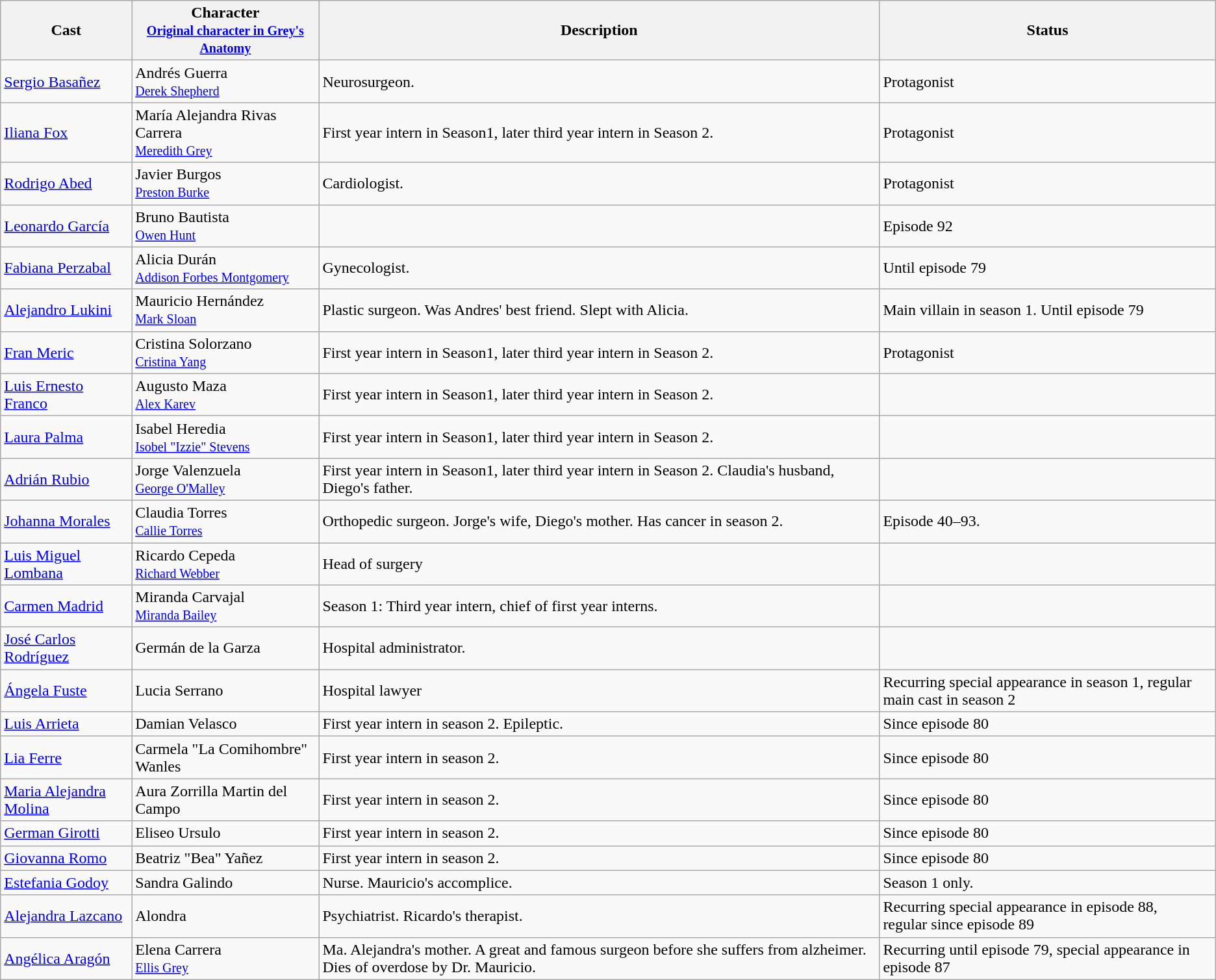<table class="wikitable">
<tr>
<th>Cast</th>
<th>Character<br><small><a href='#'>Original character in Grey's Anatomy</a></small></th>
<th>Description</th>
<th>Status</th>
</tr>
<tr>
<td><a href='#'>Sergio Basañez</a></td>
<td>Andrés Guerra <br><small><a href='#'>Derek Shepherd</a></small></td>
<td>Neurosurgeon.</td>
<td>Protagonist</td>
</tr>
<tr>
<td><a href='#'>Iliana Fox</a></td>
<td>María Alejandra Rivas Carrera <br><small><a href='#'>Meredith Grey</a></small></td>
<td>First year intern in Season1, later third year intern in Season 2.</td>
<td>Protagonist</td>
</tr>
<tr>
<td><a href='#'>Rodrigo Abed</a></td>
<td>Javier Burgos<br><small><a href='#'>Preston Burke</a></small></td>
<td>Cardiologist.</td>
<td>Protagonist</td>
</tr>
<tr>
<td><a href='#'>Leonardo García</a></td>
<td>Bruno Bautista  <br><small><a href='#'>Owen Hunt</a></small></td>
<td></td>
<td>Episode 92</td>
</tr>
<tr>
<td><a href='#'>Fabiana Perzabal</a></td>
<td>Alicia Durán <br><small><a href='#'>Addison Forbes Montgomery</a></small></td>
<td>Gynecologist.</td>
<td>Until episode 79</td>
</tr>
<tr>
<td><a href='#'>Alejandro Lukini</a></td>
<td>Mauricio Hernández <br><small><a href='#'>Mark Sloan</a></small></td>
<td>Plastic surgeon. Was Andres' best friend. Slept with Alicia.</td>
<td>Main villain in season 1. Until episode 79</td>
</tr>
<tr>
<td><a href='#'>Fran Meric</a></td>
<td>Cristina Solorzano <br><small><a href='#'>Cristina Yang</a></small></td>
<td>First year intern in Season1, later third year intern in Season 2.</td>
<td>Protagonist</td>
</tr>
<tr>
<td><a href='#'>Luis Ernesto Franco</a></td>
<td>Augusto Maza <br><small><a href='#'>Alex Karev</a></small></td>
<td>First year intern in Season1, later third year intern in Season 2.</td>
<td></td>
</tr>
<tr>
<td><a href='#'>Laura Palma</a></td>
<td>Isabel Heredia <br><small><a href='#'>Isobel "Izzie" Stevens</a></small></td>
<td>First year intern in Season1, later third year intern in Season 2.</td>
<td></td>
</tr>
<tr>
<td><a href='#'>Adrián Rubio</a></td>
<td>Jorge Valenzuela <br><small><a href='#'>George O'Malley</a></small></td>
<td>First year intern in Season1, later third year intern in Season 2. Claudia's husband, Diego's father.</td>
<td></td>
</tr>
<tr>
<td><a href='#'>Johanna Morales</a></td>
<td>Claudia Torres <br><small><a href='#'>Callie Torres</a></small></td>
<td>Orthopedic surgeon. Jorge's wife, Diego's mother. Has cancer in season 2.</td>
<td>Episode 40–93.</td>
</tr>
<tr>
<td><a href='#'>Luis Miguel Lombana</a></td>
<td>Ricardo Cepeda <br><small><a href='#'>Richard Webber</a></small></td>
<td>Head of surgery</td>
<td></td>
</tr>
<tr>
<td><a href='#'>Carmen Madrid</a></td>
<td>Miranda Carvajal <br><small><a href='#'>Miranda Bailey</a></small></td>
<td>Season 1: Third year intern, chief of first year interns.</td>
<td></td>
</tr>
<tr>
<td><a href='#'>José Carlos Rodríguez</a></td>
<td>Germán de la Garza</td>
<td>Hospital administrator.</td>
<td></td>
</tr>
<tr>
<td><a href='#'>Ángela Fuste</a></td>
<td>Lucia Serrano</td>
<td>Hospital lawyer</td>
<td>Recurring special appearance in season 1, regular main cast in season 2</td>
</tr>
<tr>
<td><a href='#'>Luis Arrieta</a></td>
<td>Damian Velasco</td>
<td>First year intern in season 2. Epileptic.</td>
<td>Since episode 80</td>
</tr>
<tr>
<td><a href='#'>Lia Ferre</a></td>
<td>Carmela "La Comihombre" Wanles</td>
<td>First year intern in season 2.</td>
<td>Since episode 80</td>
</tr>
<tr>
<td><a href='#'>Maria Alejandra Molina</a></td>
<td>Aura Zorrilla Martin del Campo</td>
<td>First year intern in season 2.</td>
<td>Since episode 80</td>
</tr>
<tr>
<td><a href='#'>German Girotti</a></td>
<td>Eliseo Ursulo</td>
<td>First year intern in season 2.</td>
<td>Since episode 80</td>
</tr>
<tr>
<td><a href='#'>Giovanna Romo</a></td>
<td>Beatriz "Bea" Yañez</td>
<td>First year intern in season 2.</td>
<td>Since episode 80</td>
</tr>
<tr>
<td><a href='#'>Estefania Godoy</a></td>
<td>Sandra Galindo</td>
<td>Nurse. Mauricio's accomplice.</td>
<td>Season 1 only.</td>
</tr>
<tr>
<td><a href='#'>Alejandra Lazcano</a></td>
<td>Alondra</td>
<td>Psychiatrist. Ricardo's therapist.</td>
<td>Recurring special appearance in episode 88, <br>regular since episode 89</td>
</tr>
<tr>
<td><a href='#'>Angélica Aragón</a></td>
<td>Elena Carrera<br><small><a href='#'>Ellis Grey</a></small></td>
<td>Ma. Alejandra's mother. A great and famous surgeon before she suffers from alzheimer. Dies of overdose by Dr. Mauricio.</td>
<td>Recurring until episode 79, special appearance in episode 87</td>
</tr>
</table>
